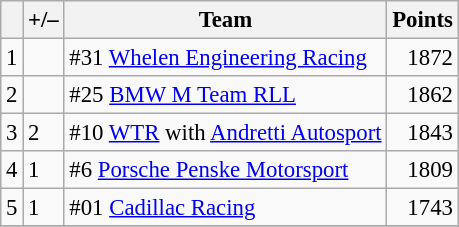<table class="wikitable" style="font-size: 95%;">
<tr>
<th scope="col"></th>
<th scope="col">+/–</th>
<th scope="col">Team</th>
<th scope="col">Points</th>
</tr>
<tr>
<td align=center>1</td>
<td align="left"></td>
<td> #31 <a href='#'>Whelen Engineering Racing</a></td>
<td align=right>1872</td>
</tr>
<tr>
<td align=center>2</td>
<td align="left"></td>
<td> #25 <a href='#'>BMW M Team RLL</a></td>
<td align=right>1862</td>
</tr>
<tr>
<td align=center>3</td>
<td align="left"> 2</td>
<td> #10 <a href='#'>WTR</a> with <a href='#'>Andretti Autosport</a></td>
<td align=right>1843</td>
</tr>
<tr>
<td align=center>4</td>
<td align="left"> 1</td>
<td> #6 <a href='#'>Porsche Penske Motorsport</a></td>
<td align=right>1809</td>
</tr>
<tr>
<td align=center>5</td>
<td align="left"> 1</td>
<td> #01 <a href='#'>Cadillac Racing</a></td>
<td align=right>1743</td>
</tr>
<tr>
</tr>
</table>
